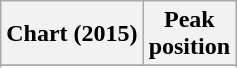<table class="wikitable sortable plainrowheaders">
<tr>
<th align="left">Chart (2015)</th>
<th align="center">Peak<br>position</th>
</tr>
<tr>
</tr>
<tr>
</tr>
<tr>
</tr>
<tr>
</tr>
<tr>
</tr>
<tr>
</tr>
<tr>
</tr>
<tr>
</tr>
</table>
